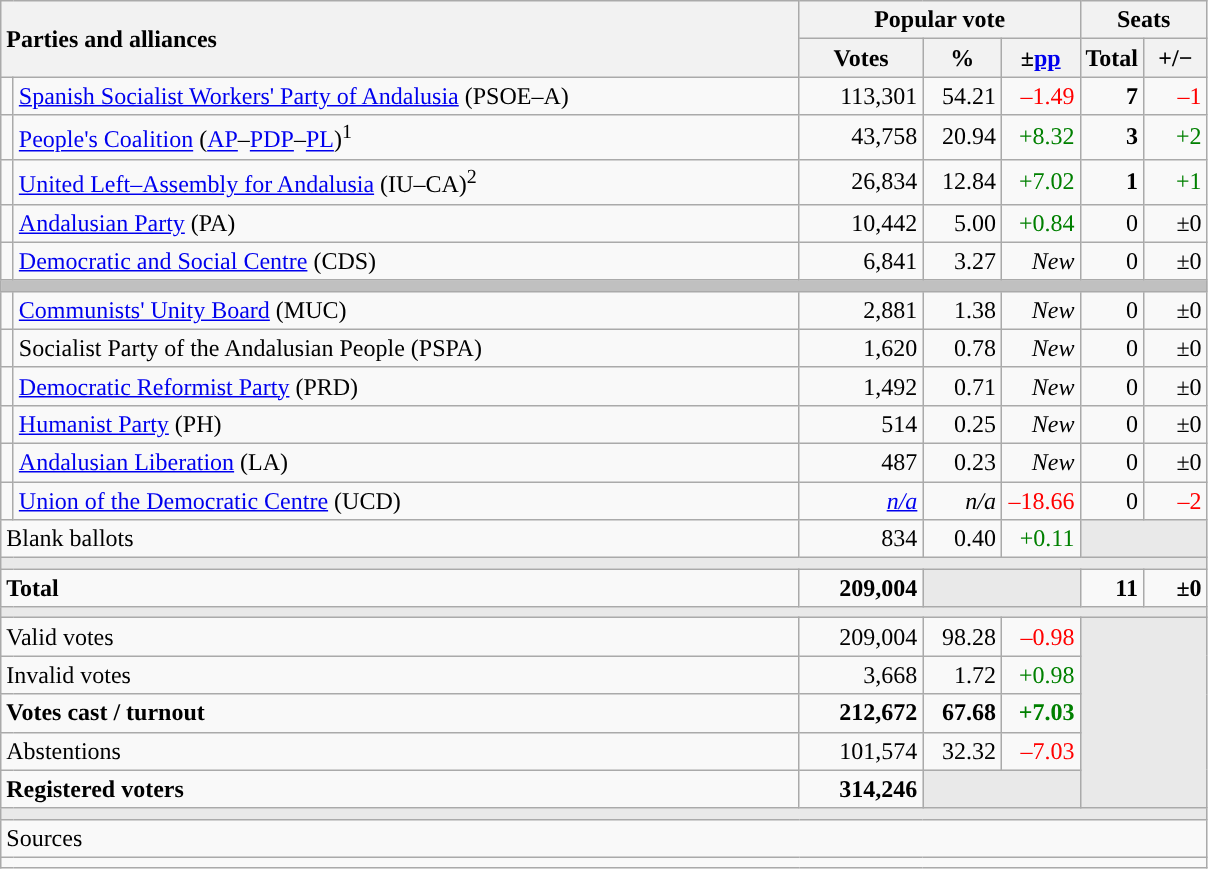<table class="wikitable" style="text-align:right;">
<tr>
<th style="text-align:left;" rowspan="2" colspan="2" width="525">Parties and alliances</th>
<th colspan="3">Popular vote</th>
<th colspan="2">Seats</th>
</tr>
<tr>
<th width="75">Votes</th>
<th width="45">%</th>
<th width="45">±<a href='#'>pp</a></th>
<th width="35">Total</th>
<th width="35">+/−</th>
</tr>
<tr>
<td width="1" style="color:inherit;background:"></td>
<td align="left"><a href='#'>Spanish Socialist Workers' Party of Andalusia</a> (PSOE–A)</td>
<td>113,301</td>
<td>54.21</td>
<td style="color:red;">–1.49</td>
<td><strong>7</strong></td>
<td style="color:red;">–1</td>
</tr>
<tr>
<td style="color:inherit;background:"></td>
<td align="left"><a href='#'>People's Coalition</a> (<a href='#'>AP</a>–<a href='#'>PDP</a>–<a href='#'>PL</a>)<sup>1</sup></td>
<td>43,758</td>
<td>20.94</td>
<td style="color:green;">+8.32</td>
<td><strong>3</strong></td>
<td style="color:green;">+2</td>
</tr>
<tr>
<td style="color:inherit;background:"></td>
<td align="left"><a href='#'>United Left–Assembly for Andalusia</a> (IU–CA)<sup>2</sup></td>
<td>26,834</td>
<td>12.84</td>
<td style="color:green;">+7.02</td>
<td><strong>1</strong></td>
<td style="color:green;">+1</td>
</tr>
<tr>
<td style="color:inherit;background:"></td>
<td align="left"><a href='#'>Andalusian Party</a> (PA)</td>
<td>10,442</td>
<td>5.00</td>
<td style="color:green;">+0.84</td>
<td>0</td>
<td>±0</td>
</tr>
<tr>
<td style="color:inherit;background:"></td>
<td align="left"><a href='#'>Democratic and Social Centre</a> (CDS)</td>
<td>6,841</td>
<td>3.27</td>
<td><em>New</em></td>
<td>0</td>
<td>±0</td>
</tr>
<tr>
<td colspan="7" bgcolor="#C0C0C0"></td>
</tr>
<tr>
<td style="color:inherit;background:"></td>
<td align="left"><a href='#'>Communists' Unity Board</a> (MUC)</td>
<td>2,881</td>
<td>1.38</td>
<td><em>New</em></td>
<td>0</td>
<td>±0</td>
</tr>
<tr>
<td style="color:inherit;background:"></td>
<td align="left">Socialist Party of the Andalusian People (PSPA)</td>
<td>1,620</td>
<td>0.78</td>
<td><em>New</em></td>
<td>0</td>
<td>±0</td>
</tr>
<tr>
<td style="color:inherit;background:"></td>
<td align="left"><a href='#'>Democratic Reformist Party</a> (PRD)</td>
<td>1,492</td>
<td>0.71</td>
<td><em>New</em></td>
<td>0</td>
<td>±0</td>
</tr>
<tr>
<td style="color:inherit;background:"></td>
<td align="left"><a href='#'>Humanist Party</a> (PH)</td>
<td>514</td>
<td>0.25</td>
<td><em>New</em></td>
<td>0</td>
<td>±0</td>
</tr>
<tr>
<td style="color:inherit;background:"></td>
<td align="left"><a href='#'>Andalusian Liberation</a> (LA)</td>
<td>487</td>
<td>0.23</td>
<td><em>New</em></td>
<td>0</td>
<td>±0</td>
</tr>
<tr>
<td style="color:inherit;background:"></td>
<td align="left"><a href='#'>Union of the Democratic Centre</a> (UCD)</td>
<td><em><a href='#'>n/a</a></em></td>
<td><em>n/a</em></td>
<td style="color:red;">–18.66</td>
<td>0</td>
<td style="color:red;">–2</td>
</tr>
<tr>
<td align="left" colspan="2">Blank ballots</td>
<td>834</td>
<td>0.40</td>
<td style="color:green;">+0.11</td>
<td bgcolor="#E9E9E9" colspan="2"></td>
</tr>
<tr>
<td colspan="7" bgcolor="#E9E9E9"></td>
</tr>
<tr style="font-weight:bold;">
<td align="left" colspan="2">Total</td>
<td>209,004</td>
<td bgcolor="#E9E9E9" colspan="2"></td>
<td>11</td>
<td>±0</td>
</tr>
<tr>
<td colspan="7" bgcolor="#E9E9E9"></td>
</tr>
<tr>
<td align="left" colspan="2">Valid votes</td>
<td>209,004</td>
<td>98.28</td>
<td style="color:red;">–0.98</td>
<td bgcolor="#E9E9E9" colspan="2" rowspan="5"></td>
</tr>
<tr>
<td align="left" colspan="2">Invalid votes</td>
<td>3,668</td>
<td>1.72</td>
<td style="color:green;">+0.98</td>
</tr>
<tr style="font-weight:bold;">
<td align="left" colspan="2">Votes cast / turnout</td>
<td>212,672</td>
<td>67.68</td>
<td style="color:green;">+7.03</td>
</tr>
<tr>
<td align="left" colspan="2">Abstentions</td>
<td>101,574</td>
<td>32.32</td>
<td style="color:red;">–7.03</td>
</tr>
<tr style="font-weight:bold;">
<td align="left" colspan="2">Registered voters</td>
<td>314,246</td>
<td bgcolor="#E9E9E9" colspan="2"></td>
</tr>
<tr>
<td colspan="7" bgcolor="#E9E9E9"></td>
</tr>
<tr>
<td align="left" colspan="7">Sources</td>
</tr>
<tr>
<td colspan="7" style="text-align:left; max-width:790px;"></td>
</tr>
</table>
